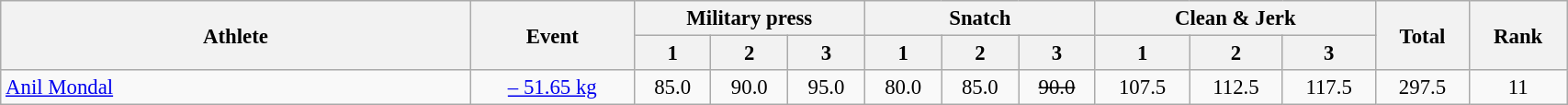<table class=wikitable style="font-size:95%" width="90%">
<tr>
<th rowspan="2">Athlete</th>
<th rowspan="2">Event</th>
<th colspan="3">Military press</th>
<th colspan="3">Snatch</th>
<th colspan="3">Clean & Jerk</th>
<th rowspan="2">Total</th>
<th rowspan="2">Rank</th>
</tr>
<tr>
<th>1</th>
<th>2</th>
<th>3</th>
<th>1</th>
<th>2</th>
<th>3</th>
<th>1</th>
<th>2</th>
<th>3</th>
</tr>
<tr>
<td width=30%><a href='#'>Anil Mondal</a></td>
<td align=center><a href='#'>– 51.65 kg</a></td>
<td align=center>85.0</td>
<td align=center>90.0</td>
<td align=center>95.0</td>
<td align=center>80.0</td>
<td align=center>85.0</td>
<td align=center><s>90.0</s></td>
<td align=center>107.5</td>
<td align=center>112.5</td>
<td align=center>117.5</td>
<td align=center>297.5</td>
<td align=center>11</td>
</tr>
</table>
